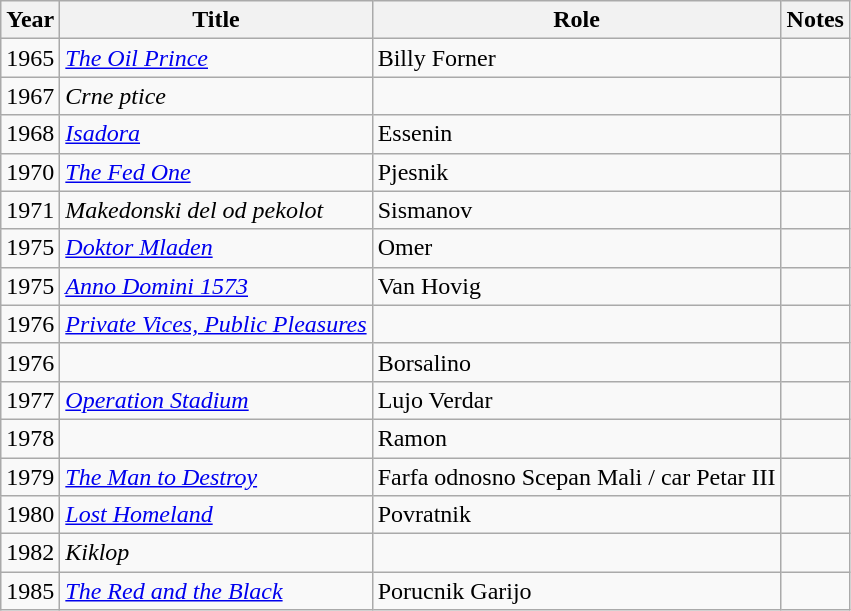<table class="wikitable sortable">
<tr>
<th>Year</th>
<th>Title</th>
<th>Role</th>
<th class="unsortable">Notes</th>
</tr>
<tr>
<td>1965</td>
<td><em><a href='#'>The Oil Prince</a></em></td>
<td>Billy Forner</td>
<td></td>
</tr>
<tr>
<td>1967</td>
<td><em>Crne ptice</em></td>
<td></td>
<td></td>
</tr>
<tr>
<td>1968</td>
<td><em><a href='#'>Isadora</a></em></td>
<td>Essenin</td>
<td></td>
</tr>
<tr>
<td>1970</td>
<td><em><a href='#'>The Fed One</a></em></td>
<td>Pjesnik</td>
<td></td>
</tr>
<tr>
<td>1971</td>
<td><em>Makedonski del od pekolot</em></td>
<td>Sismanov</td>
<td></td>
</tr>
<tr>
<td>1975</td>
<td><em><a href='#'>Doktor Mladen</a></em></td>
<td>Omer</td>
<td></td>
</tr>
<tr>
<td>1975</td>
<td><em><a href='#'>Anno Domini 1573</a></em></td>
<td>Van Hovig</td>
<td></td>
</tr>
<tr>
<td>1976</td>
<td><em><a href='#'>Private Vices, Public Pleasures</a></em></td>
<td></td>
<td></td>
</tr>
<tr>
<td>1976</td>
<td><em></em></td>
<td>Borsalino</td>
<td></td>
</tr>
<tr>
<td>1977</td>
<td><em><a href='#'>Operation Stadium</a></em></td>
<td>Lujo Verdar</td>
<td></td>
</tr>
<tr>
<td>1978</td>
<td><em></em></td>
<td>Ramon</td>
<td></td>
</tr>
<tr>
<td>1979</td>
<td><em><a href='#'>The Man to Destroy</a></em></td>
<td>Farfa odnosno Scepan Mali / car Petar III</td>
<td></td>
</tr>
<tr>
<td>1980</td>
<td><em><a href='#'>Lost Homeland</a></em></td>
<td>Povratnik</td>
<td></td>
</tr>
<tr>
<td>1982</td>
<td><em>Kiklop</em></td>
<td></td>
<td></td>
</tr>
<tr>
<td>1985</td>
<td><em><a href='#'>The Red and the Black</a></em></td>
<td>Porucnik Garijo</td>
<td></td>
</tr>
</table>
